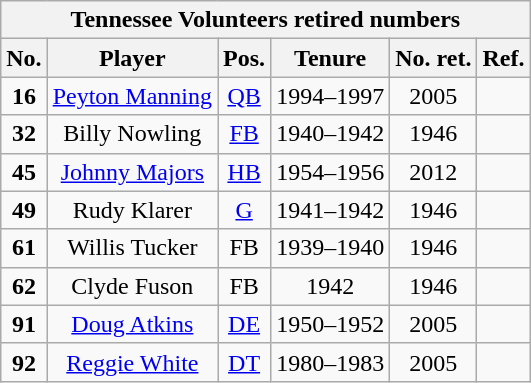<table class="wikitable" style="text-align:center">
<tr>
<th colspan=6 style =><strong>Tennessee Volunteers retired numbers</strong></th>
</tr>
<tr>
<th style = >No.</th>
<th style = >Player</th>
<th style = >Pos.</th>
<th style = >Tenure</th>
<th style = >No. ret.</th>
<th style = >Ref.</th>
</tr>
<tr>
<td><strong>16</strong></td>
<td><a href='#'>Peyton Manning</a></td>
<td><a href='#'>QB</a></td>
<td>1994–1997</td>
<td>2005</td>
<td></td>
</tr>
<tr>
<td><strong>32</strong></td>
<td>Billy Nowling</td>
<td><a href='#'>FB</a></td>
<td>1940–1942</td>
<td>1946</td>
<td></td>
</tr>
<tr>
<td><strong>45</strong></td>
<td><a href='#'>Johnny Majors</a></td>
<td><a href='#'>HB</a></td>
<td>1954–1956</td>
<td>2012</td>
<td></td>
</tr>
<tr>
<td><strong>49</strong></td>
<td>Rudy Klarer</td>
<td><a href='#'>G</a></td>
<td>1941–1942</td>
<td>1946</td>
<td></td>
</tr>
<tr>
<td><strong>61</strong></td>
<td>Willis Tucker</td>
<td>FB</td>
<td>1939–1940</td>
<td>1946</td>
<td></td>
</tr>
<tr>
<td><strong>62</strong></td>
<td>Clyde Fuson</td>
<td>FB</td>
<td>1942</td>
<td>1946</td>
<td></td>
</tr>
<tr>
<td><strong>91</strong></td>
<td><a href='#'>Doug Atkins</a></td>
<td><a href='#'>DE</a></td>
<td>1950–1952</td>
<td>2005</td>
<td></td>
</tr>
<tr>
<td><strong>92</strong></td>
<td><a href='#'>Reggie White</a></td>
<td><a href='#'>DT</a></td>
<td>1980–1983</td>
<td>2005</td>
<td></td>
</tr>
</table>
